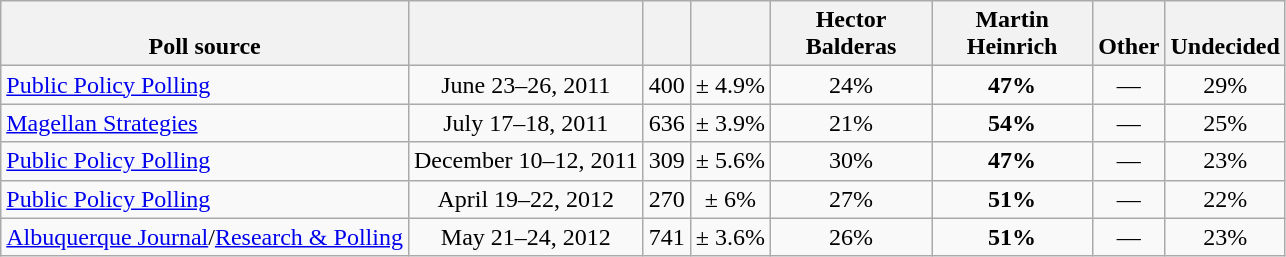<table class="wikitable" style="text-align:center">
<tr valign= bottom>
<th>Poll source</th>
<th></th>
<th></th>
<th></th>
<th style="width:100px;">Hector<br>Balderas</th>
<th style="width:100px;">Martin<br>Heinrich</th>
<th>Other</th>
<th>Undecided</th>
</tr>
<tr>
<td align=left><a href='#'>Public Policy Polling</a></td>
<td>June 23–26, 2011</td>
<td>400</td>
<td>± 4.9%</td>
<td>24%</td>
<td><strong>47%</strong></td>
<td>—</td>
<td>29%</td>
</tr>
<tr>
<td align=left><a href='#'>Magellan Strategies</a></td>
<td>July 17–18, 2011</td>
<td>636</td>
<td>± 3.9%</td>
<td>21%</td>
<td><strong>54%</strong></td>
<td>—</td>
<td>25%</td>
</tr>
<tr>
<td align=left><a href='#'>Public Policy Polling</a></td>
<td>December 10–12, 2011</td>
<td>309</td>
<td>± 5.6%</td>
<td>30%</td>
<td><strong>47%</strong></td>
<td>—</td>
<td>23%</td>
</tr>
<tr>
<td align=left><a href='#'>Public Policy Polling</a></td>
<td>April 19–22, 2012</td>
<td>270</td>
<td>± 6%</td>
<td>27%</td>
<td><strong>51%</strong></td>
<td>—</td>
<td>22%</td>
</tr>
<tr>
<td align=left><a href='#'>Albuquerque Journal</a>/<a href='#'>Research & Polling</a></td>
<td>May 21–24, 2012</td>
<td>741</td>
<td>± 3.6%</td>
<td>26%</td>
<td><strong>51%</strong></td>
<td>—</td>
<td>23%</td>
</tr>
</table>
